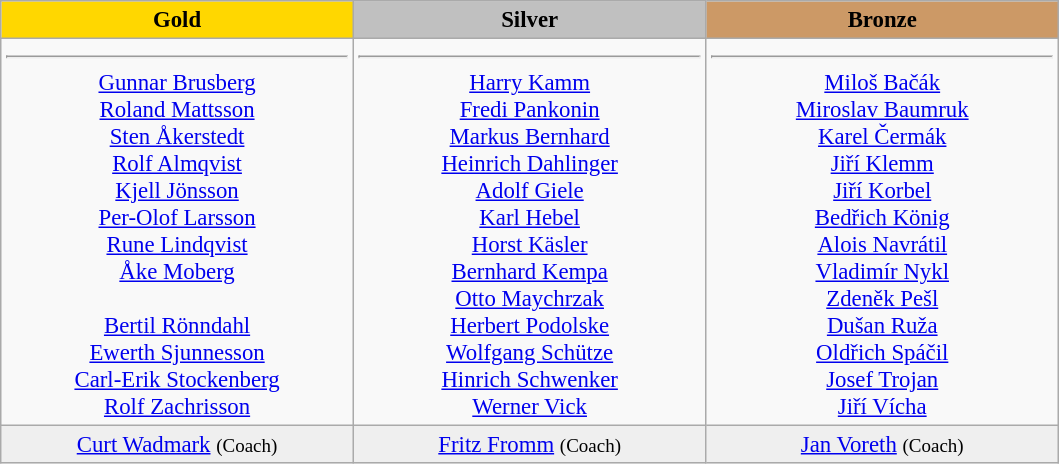<table class="wikitable" style="text-align: center; font-size: 95%;">
<tr>
<td style="width: 15em; background: gold"><strong>Gold</strong></td>
<td style="width: 15em; background: silver"><strong>Silver</strong></td>
<td style="width: 15em; background: #CC9966"><strong>Bronze</strong></td>
</tr>
<tr>
<td style="vertical-align:top;"><hr><a href='#'>Gunnar Brusberg</a><br> <a href='#'>Roland Mattsson</a><br> <a href='#'>Sten Åkerstedt</a><br> <a href='#'>Rolf Almqvist</a><br> <a href='#'>Kjell Jönsson</a><br> <a href='#'>Per-Olof Larsson</a><br> <a href='#'>Rune Lindqvist</a><br> <a href='#'>Åke Moberg</a><br><br> <a href='#'>Bertil Rönndahl</a><br> <a href='#'>Ewerth Sjunnesson</a><br> <a href='#'>Carl-Erik Stockenberg</a><br> <a href='#'>Rolf Zachrisson</a></td>
<td style="vertical-align:top;"><hr><a href='#'>Harry Kamm</a><br> <a href='#'>Fredi Pankonin</a><br> <a href='#'>Markus Bernhard</a><br> <a href='#'>Heinrich Dahlinger</a><br> <a href='#'>Adolf Giele</a><br> <a href='#'>Karl Hebel</a><br> <a href='#'>Horst Käsler</a><br> <a href='#'>Bernhard Kempa</a><br> <a href='#'>Otto Maychrzak</a><br> <a href='#'>Herbert Podolske</a><br> <a href='#'>Wolfgang Schütze</a><br> <a href='#'>Hinrich Schwenker</a><br> <a href='#'>Werner Vick</a></td>
<td style="vertical-align:top;"><hr><a href='#'>Miloš Bačák</a><br> <a href='#'>Miroslav Baumruk</a><br> <a href='#'>Karel Čermák</a><br> <a href='#'>Jiří Klemm</a><br> <a href='#'>Jiří Korbel</a><br> <a href='#'>Bedřich König</a><br> <a href='#'>Alois Navrátil</a><br> <a href='#'>Vladimír Nykl</a><br> <a href='#'>Zdeněk Pešl</a><br> <a href='#'>Dušan Ruža</a><br> <a href='#'>Oldřich Spáčil</a><br> <a href='#'>Josef Trojan</a><br> <a href='#'>Jiří Vícha</a></td>
</tr>
<tr style="background:#EFEFEF">
<td><a href='#'>Curt Wadmark</a> <small>(Coach)</small></td>
<td><a href='#'>Fritz Fromm</a> <small>(Coach)</small></td>
<td><a href='#'>Jan Voreth</a> <small>(Coach)</small></td>
</tr>
</table>
